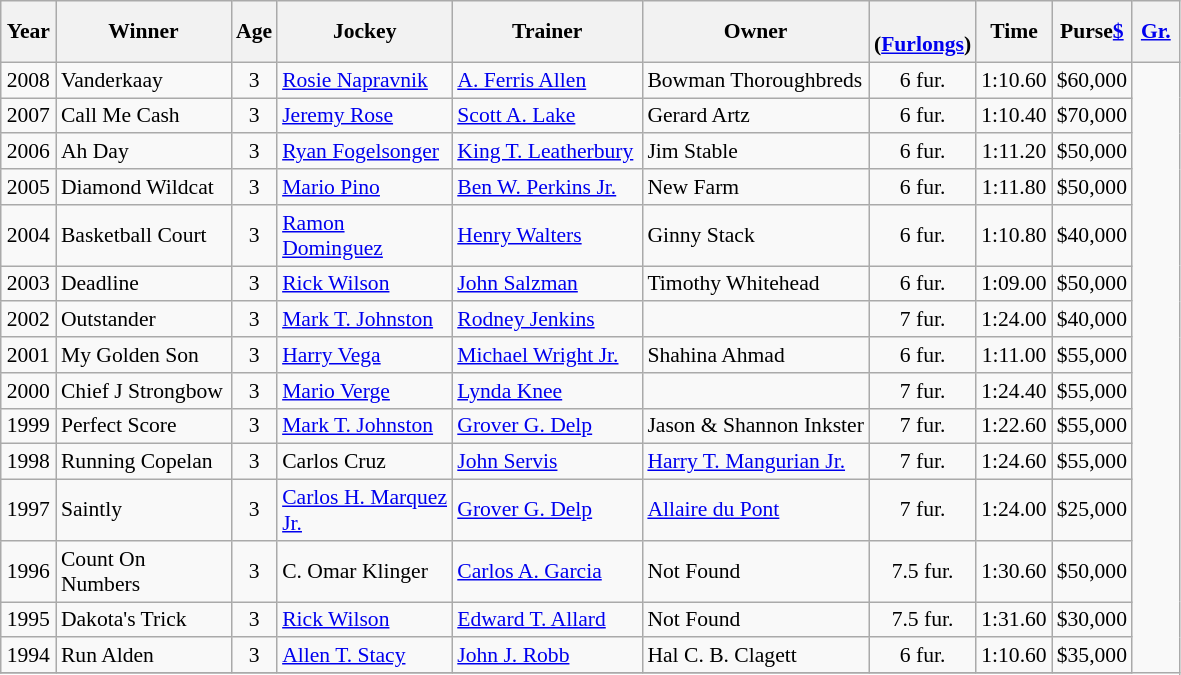<table class="wikitable sortable" style="font-size:90%">
<tr>
<th style="width:30px">Year</th>
<th style="width:110px">Winner</th>
<th style="width:20px">Age</th>
<th style="width:110px">Jockey</th>
<th style="width:120px">Trainer</th>
<th>Owner<br></th>
<th style="width:25px"><br> <span>(<a href='#'>Furlongs</a>)</span></th>
<th style="width:25px">Time</th>
<th style="width:35px">Purse<a href='#'>$</a></th>
<th style="width:25px"><a href='#'>Gr.</a></th>
</tr>
<tr>
<td align=center>2008</td>
<td>Vanderkaay</td>
<td align=center>3</td>
<td><a href='#'>Rosie Napravnik</a></td>
<td><a href='#'>A. Ferris Allen</a></td>
<td>Bowman Thoroughbreds</td>
<td align=center>6 fur.</td>
<td align=center>1:10.60</td>
<td align=center>$60,000</td>
</tr>
<tr>
<td align=center>2007</td>
<td>Call Me Cash</td>
<td align=center>3</td>
<td><a href='#'>Jeremy Rose</a></td>
<td><a href='#'>Scott A. Lake</a></td>
<td>Gerard Artz</td>
<td align=center>6 fur.</td>
<td align=center>1:10.40</td>
<td align=center>$70,000</td>
</tr>
<tr>
<td align=center>2006</td>
<td>Ah Day</td>
<td align=center>3</td>
<td><a href='#'>Ryan Fogelsonger</a></td>
<td><a href='#'>King T. Leatherbury</a></td>
<td>Jim Stable</td>
<td align=center>6 fur.</td>
<td align=center>1:11.20</td>
<td align=center>$50,000</td>
</tr>
<tr>
<td align=center>2005</td>
<td>Diamond Wildcat</td>
<td align=center>3</td>
<td><a href='#'>Mario Pino</a></td>
<td><a href='#'>Ben W. Perkins Jr.</a></td>
<td>New Farm</td>
<td align=center>6 fur.</td>
<td align=center>1:11.80</td>
<td align=center>$50,000</td>
</tr>
<tr>
<td align=center>2004</td>
<td>Basketball Court</td>
<td align=center>3</td>
<td><a href='#'>Ramon Dominguez</a></td>
<td><a href='#'>Henry Walters</a></td>
<td>Ginny Stack</td>
<td align=center>6 fur.</td>
<td align=center>1:10.80</td>
<td align=center>$40,000</td>
</tr>
<tr>
<td align=center>2003</td>
<td>Deadline</td>
<td align=center>3</td>
<td><a href='#'>Rick Wilson</a></td>
<td><a href='#'>John Salzman</a></td>
<td>Timothy Whitehead</td>
<td align=center>6 fur.</td>
<td align=center>1:09.00</td>
<td align=center>$50,000</td>
</tr>
<tr>
<td align=center>2002</td>
<td>Outstander</td>
<td align=center>3</td>
<td><a href='#'>Mark T. Johnston</a></td>
<td><a href='#'>Rodney Jenkins</a></td>
<td></td>
<td align=center>7 fur.</td>
<td align=center>1:24.00</td>
<td align=center>$40,000</td>
</tr>
<tr>
<td align=center>2001</td>
<td>My Golden Son</td>
<td align=center>3</td>
<td><a href='#'>Harry Vega</a></td>
<td><a href='#'>Michael Wright Jr.</a></td>
<td>Shahina Ahmad</td>
<td align=center>6 fur.</td>
<td align=center>1:11.00</td>
<td align=center>$55,000</td>
</tr>
<tr>
<td align=center>2000</td>
<td>Chief J Strongbow</td>
<td align=center>3</td>
<td><a href='#'>Mario Verge</a></td>
<td><a href='#'>Lynda Knee</a></td>
<td></td>
<td align=center>7 fur.</td>
<td align=center>1:24.40</td>
<td align=center>$55,000</td>
</tr>
<tr>
<td align=center>1999</td>
<td>Perfect Score</td>
<td align=center>3</td>
<td><a href='#'>Mark T. Johnston</a></td>
<td><a href='#'>Grover G. Delp</a></td>
<td>Jason & Shannon Inkster</td>
<td align=center>7 fur.</td>
<td align=center>1:22.60</td>
<td align=center>$55,000</td>
</tr>
<tr>
<td align=center>1998</td>
<td>Running Copelan</td>
<td align=center>3</td>
<td>Carlos Cruz</td>
<td><a href='#'>John Servis</a></td>
<td><a href='#'>Harry T. Mangurian Jr.</a></td>
<td align=center>7 fur.</td>
<td align=center>1:24.60</td>
<td align=center>$55,000</td>
</tr>
<tr>
<td align=center>1997</td>
<td>Saintly</td>
<td align=center>3</td>
<td><a href='#'>Carlos H. Marquez Jr.</a></td>
<td><a href='#'>Grover G. Delp</a></td>
<td><a href='#'>Allaire du Pont</a></td>
<td align=center>7 fur.</td>
<td align=center>1:24.00</td>
<td align=center>$25,000</td>
</tr>
<tr>
<td align=center>1996</td>
<td>Count On Numbers</td>
<td align=center>3</td>
<td>C. Omar Klinger</td>
<td><a href='#'>Carlos A. Garcia</a></td>
<td>Not Found</td>
<td align=center>7.5 fur.</td>
<td align=center>1:30.60</td>
<td align=center>$50,000</td>
</tr>
<tr>
<td align=center>1995</td>
<td>Dakota's Trick</td>
<td align=center>3</td>
<td><a href='#'>Rick Wilson</a></td>
<td><a href='#'>Edward T. Allard</a></td>
<td>Not Found</td>
<td align=center>7.5 fur.</td>
<td align=center>1:31.60</td>
<td align=center>$30,000</td>
</tr>
<tr>
<td align=center>1994</td>
<td>Run Alden</td>
<td align=center>3</td>
<td><a href='#'>Allen T. Stacy</a></td>
<td><a href='#'>John J. Robb</a></td>
<td>Hal C. B. Clagett</td>
<td align=center>6 fur.</td>
<td align=center>1:10.60</td>
<td align=center>$35,000</td>
</tr>
<tr>
</tr>
</table>
